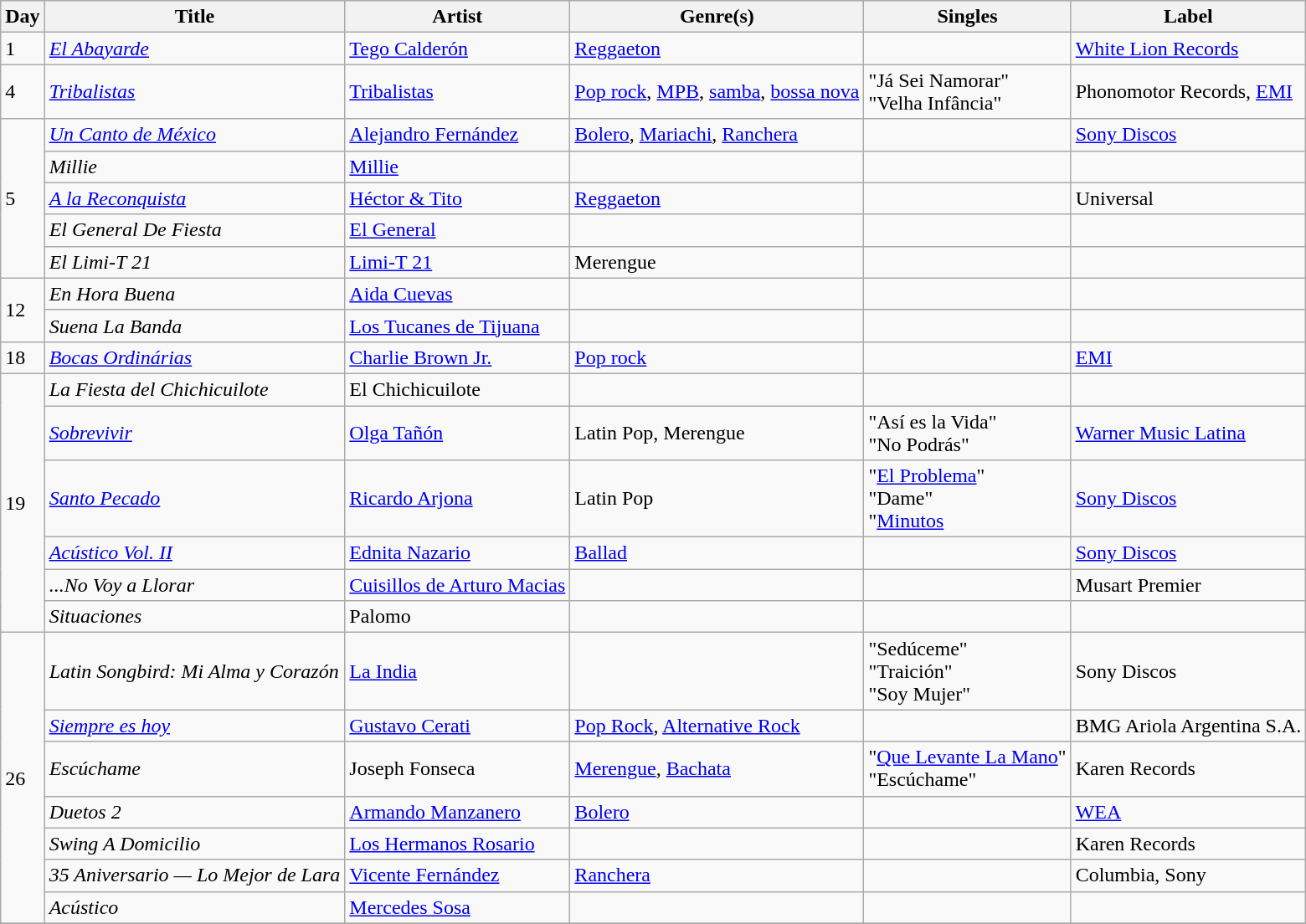<table class="wikitable sortable" style="text-align: left;">
<tr>
<th>Day</th>
<th>Title</th>
<th>Artist</th>
<th>Genre(s)</th>
<th>Singles</th>
<th>Label</th>
</tr>
<tr>
<td>1</td>
<td><em><a href='#'>El Abayarde</a></em></td>
<td><a href='#'>Tego Calderón</a></td>
<td><a href='#'>Reggaeton</a></td>
<td></td>
<td><a href='#'>White Lion Records</a></td>
</tr>
<tr>
<td>4</td>
<td><em><a href='#'>Tribalistas</a></em></td>
<td><a href='#'>Tribalistas</a></td>
<td><a href='#'>Pop rock</a>, <a href='#'>MPB</a>, <a href='#'>samba</a>, <a href='#'>bossa nova</a></td>
<td>"Já Sei Namorar"<br>"Velha Infância"</td>
<td>Phonomotor Records, <a href='#'>EMI</a></td>
</tr>
<tr>
<td rowspan="5">5</td>
<td><em><a href='#'>Un Canto de México</a></em></td>
<td><a href='#'>Alejandro Fernández</a></td>
<td><a href='#'>Bolero</a>, <a href='#'>Mariachi</a>, <a href='#'>Ranchera</a></td>
<td></td>
<td><a href='#'>Sony Discos</a></td>
</tr>
<tr>
<td><em>Millie</em></td>
<td><a href='#'>Millie</a></td>
<td></td>
<td></td>
<td></td>
</tr>
<tr>
<td><em><a href='#'>A la Reconquista</a></em></td>
<td><a href='#'>Héctor & Tito</a></td>
<td><a href='#'>Reggaeton</a></td>
<td></td>
<td>Universal</td>
</tr>
<tr>
<td><em>El General De Fiesta</em></td>
<td><a href='#'>El General</a></td>
<td></td>
<td></td>
<td></td>
</tr>
<tr>
<td><em>El Limi-T 21</em></td>
<td><a href='#'>Limi-T 21</a></td>
<td>Merengue</td>
<td></td>
<td></td>
</tr>
<tr>
<td rowspan="2">12</td>
<td><em>En Hora Buena</em></td>
<td><a href='#'>Aida Cuevas</a></td>
<td></td>
<td></td>
<td></td>
</tr>
<tr>
<td><em>Suena La Banda</em></td>
<td><a href='#'>Los Tucanes de Tijuana</a></td>
<td></td>
<td></td>
<td></td>
</tr>
<tr>
<td>18</td>
<td><em><a href='#'>Bocas Ordinárias</a></em></td>
<td><a href='#'>Charlie Brown Jr.</a></td>
<td><a href='#'>Pop rock</a></td>
<td></td>
<td><a href='#'>EMI</a></td>
</tr>
<tr>
<td rowspan="6">19</td>
<td><em>La Fiesta del Chichicuilote</em></td>
<td>El Chichicuilote</td>
<td></td>
<td></td>
<td></td>
</tr>
<tr>
<td><em><a href='#'>Sobrevivir</a></em></td>
<td><a href='#'>Olga Tañón</a></td>
<td>Latin Pop, Merengue</td>
<td>"Así es la Vida"<br>"No Podrás"</td>
<td><a href='#'>Warner Music Latina</a></td>
</tr>
<tr>
<td><em><a href='#'>Santo Pecado</a></em></td>
<td><a href='#'>Ricardo Arjona</a></td>
<td>Latin Pop</td>
<td>"<a href='#'>El Problema</a>"<br>"Dame"<br>"<a href='#'>Minutos</a></td>
<td><a href='#'>Sony Discos</a></td>
</tr>
<tr>
<td><em><a href='#'>Acústico Vol. II</a></em></td>
<td><a href='#'>Ednita Nazario</a></td>
<td><a href='#'>Ballad</a></td>
<td></td>
<td><a href='#'>Sony Discos</a></td>
</tr>
<tr>
<td><em>...No Voy a Llorar</em></td>
<td><a href='#'>Cuisillos de Arturo Macias</a></td>
<td></td>
<td></td>
<td>Musart Premier</td>
</tr>
<tr>
<td><em>Situaciones</em></td>
<td>Palomo</td>
<td></td>
<td></td>
<td></td>
</tr>
<tr>
<td rowspan="7">26</td>
<td><em>Latin Songbird: Mi Alma y Corazón</em></td>
<td><a href='#'>La India</a></td>
<td></td>
<td>"Sedúceme"<br>"Traición"<br>"Soy Mujer"</td>
<td>Sony Discos</td>
</tr>
<tr>
<td><em><a href='#'>Siempre es hoy</a></em></td>
<td><a href='#'>Gustavo Cerati</a></td>
<td><a href='#'>Pop Rock</a>, <a href='#'>Alternative Rock</a></td>
<td></td>
<td>BMG Ariola Argentina S.A.</td>
</tr>
<tr>
<td><em>Escúchame</em></td>
<td>Joseph Fonseca</td>
<td><a href='#'>Merengue</a>, <a href='#'>Bachata</a></td>
<td>"<a href='#'>Que Levante La Mano</a>"<br>"Escúchame"</td>
<td>Karen Records</td>
</tr>
<tr>
<td><em>Duetos 2</em></td>
<td><a href='#'>Armando Manzanero</a></td>
<td><a href='#'>Bolero</a></td>
<td></td>
<td><a href='#'>WEA</a></td>
</tr>
<tr>
<td><em>Swing A Domicilio</em></td>
<td><a href='#'>Los Hermanos Rosario</a></td>
<td></td>
<td></td>
<td>Karen Records</td>
</tr>
<tr>
<td><em>35 Aniversario — Lo Mejor de Lara</em></td>
<td><a href='#'>Vicente Fernández</a></td>
<td><a href='#'>Ranchera</a></td>
<td></td>
<td>Columbia, Sony</td>
</tr>
<tr>
<td><em>Acústico</em></td>
<td><a href='#'>Mercedes Sosa</a></td>
<td></td>
<td></td>
<td></td>
</tr>
<tr>
</tr>
</table>
